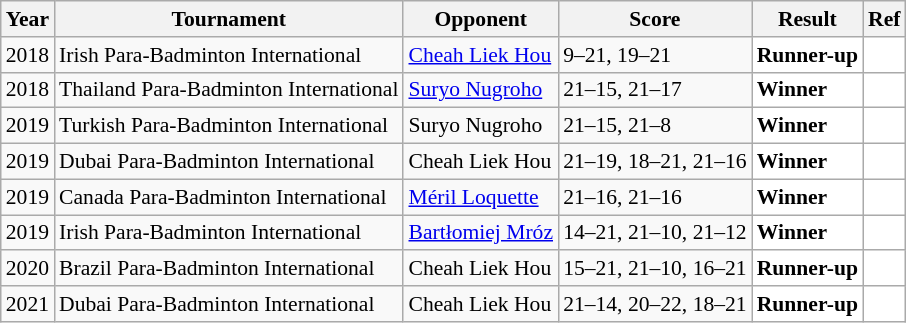<table class="sortable wikitable" style="font-size: 90%;">
<tr>
<th>Year</th>
<th>Tournament</th>
<th>Opponent</th>
<th>Score</th>
<th>Result</th>
<th>Ref</th>
</tr>
<tr>
<td align="center">2018</td>
<td align="left">Irish Para-Badminton International</td>
<td align="left"> <a href='#'>Cheah Liek Hou</a></td>
<td align="left">9–21, 19–21</td>
<td style="text-align:left; background:white"> <strong>Runner-up</strong></td>
<td style="text-align:center; background:white"></td>
</tr>
<tr>
<td align="center">2018</td>
<td align="left">Thailand Para-Badminton International</td>
<td align="left"> <a href='#'>Suryo Nugroho</a></td>
<td align="left">21–15, 21–17</td>
<td style="text-align:left; background:white"> <strong>Winner</strong></td>
<td style="text-align:center; background:white"></td>
</tr>
<tr>
<td align="center">2019</td>
<td align="left">Turkish Para-Badminton International</td>
<td align="left"> Suryo Nugroho</td>
<td align="left">21–15, 21–8</td>
<td style="text-align:left; background:white"> <strong>Winner</strong></td>
<td style="text-align:center; background:white"></td>
</tr>
<tr>
<td align="center">2019</td>
<td align="left">Dubai Para-Badminton International</td>
<td align="left"> Cheah Liek Hou</td>
<td align="left">21–19, 18–21, 21–16</td>
<td style="text-align:left; background:white"> <strong>Winner</strong></td>
<td style="text-align:center; background:white"></td>
</tr>
<tr>
<td align="center">2019</td>
<td align="left">Canada Para-Badminton International</td>
<td align="left"> <a href='#'>Méril Loquette</a></td>
<td align="left">21–16, 21–16</td>
<td style="text-align:left; background:white"> <strong>Winner</strong></td>
<td style="text-align:center; background:white"></td>
</tr>
<tr>
<td align="center">2019</td>
<td align="left">Irish Para-Badminton International</td>
<td align="left"> <a href='#'>Bartłomiej Mróz</a></td>
<td align="left">14–21, 21–10, 21–12</td>
<td style="text-align:left; background:white"> <strong>Winner</strong></td>
<td style="text-align:center; background:white"></td>
</tr>
<tr>
<td align="center">2020</td>
<td align="left">Brazil Para-Badminton International</td>
<td align="left"> Cheah Liek Hou</td>
<td align="left">15–21, 21–10, 16–21</td>
<td style="text-align:left; background:white"> <strong>Runner-up</strong></td>
<td style="text-align:center; background:white"></td>
</tr>
<tr>
<td align="center">2021</td>
<td align="left">Dubai Para-Badminton International</td>
<td align="left"> Cheah Liek Hou</td>
<td align="left">21–14, 20–22, 18–21</td>
<td style="text-align:left; background:white"> <strong>Runner-up</strong></td>
<td style="text-align:center; background:white"></td>
</tr>
</table>
